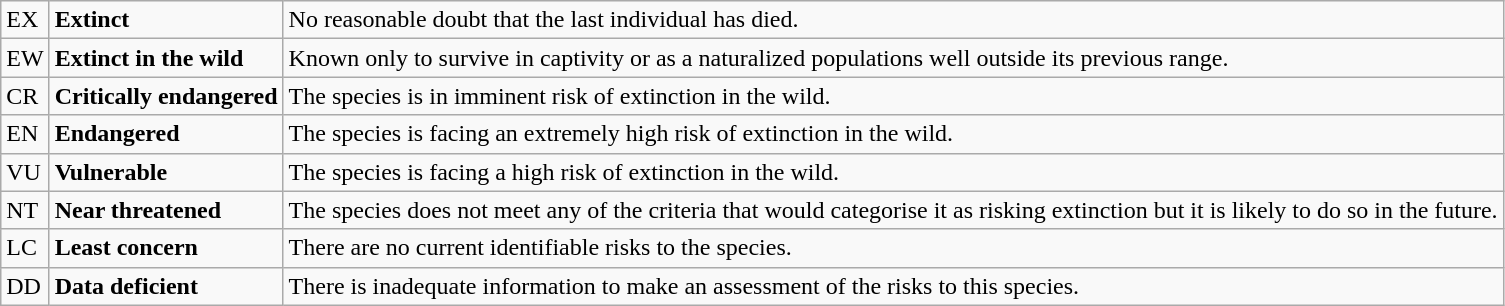<table class="wikitable" style="text-align:left">
<tr>
<td>EX</td>
<td><strong>Extinct</strong></td>
<td>No reasonable doubt that the last individual has died.</td>
</tr>
<tr>
<td>EW</td>
<td><strong>Extinct in the wild</strong></td>
<td>Known only to survive in captivity or as a naturalized populations well outside its previous range.</td>
</tr>
<tr>
<td>CR</td>
<td><strong>Critically endangered</strong></td>
<td>The species is in imminent risk of extinction in the wild.</td>
</tr>
<tr>
<td>EN</td>
<td><strong>Endangered</strong></td>
<td>The species is facing an extremely high risk of extinction in the wild.</td>
</tr>
<tr>
<td>VU</td>
<td><strong>Vulnerable</strong></td>
<td>The species is facing a high risk of extinction in the wild.</td>
</tr>
<tr>
<td>NT</td>
<td><strong>Near threatened</strong></td>
<td>The species does not meet any of the criteria that would categorise it as risking extinction but it is likely to do so in the future.</td>
</tr>
<tr>
<td>LC</td>
<td><strong>Least concern</strong></td>
<td>There are no current identifiable risks to the species.</td>
</tr>
<tr>
<td>DD</td>
<td><strong>Data deficient</strong></td>
<td>There is inadequate information to make an assessment of the risks to this species.</td>
</tr>
</table>
